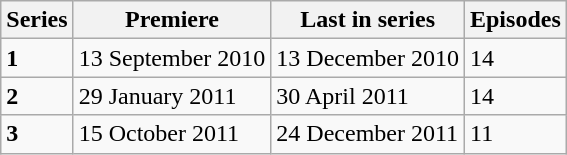<table class="wikitable">
<tr>
<th>Series</th>
<th>Premiere</th>
<th>Last in series</th>
<th>Episodes</th>
</tr>
<tr>
<td><strong>1</strong></td>
<td>13 September 2010</td>
<td>13 December 2010</td>
<td>14</td>
</tr>
<tr>
<td><strong>2</strong></td>
<td>29 January 2011</td>
<td>30 April 2011</td>
<td>14</td>
</tr>
<tr>
<td><strong>3</strong></td>
<td>15 October 2011</td>
<td>24 December 2011</td>
<td>11</td>
</tr>
</table>
